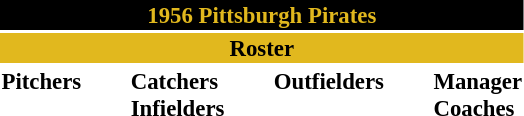<table class="toccolours" style="font-size: 95%;">
<tr>
<th colspan="10" style="background-color: black; color: #e1b81e; text-align: center;">1956 Pittsburgh Pirates</th>
</tr>
<tr>
<td colspan="10" style="background-color: #e1b81e; color: black; text-align: center;"><strong>Roster</strong></td>
</tr>
<tr>
<td valign="top"><strong>Pitchers</strong><br>

















</td>
<td width="25px"></td>
<td valign="top"><strong>Catchers</strong><br>




<strong>Infielders</strong>










</td>
<td width="25px"></td>
<td valign="top"><strong>Outfielders</strong><br>





</td>
<td width="25px"></td>
<td valign="top"><strong>Manager</strong><br>
<strong>Coaches</strong>


</td>
</tr>
</table>
